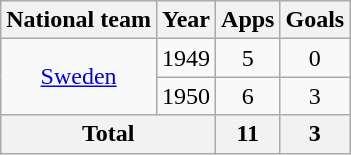<table class="wikitable" style="text-align:center">
<tr>
<th>National team</th>
<th>Year</th>
<th>Apps</th>
<th>Goals</th>
</tr>
<tr>
<td rowspan="2"><a href='#'>Sweden</a></td>
<td>1949</td>
<td>5</td>
<td>0</td>
</tr>
<tr>
<td>1950</td>
<td>6</td>
<td>3</td>
</tr>
<tr>
<th colspan="2">Total</th>
<th>11</th>
<th>3</th>
</tr>
</table>
